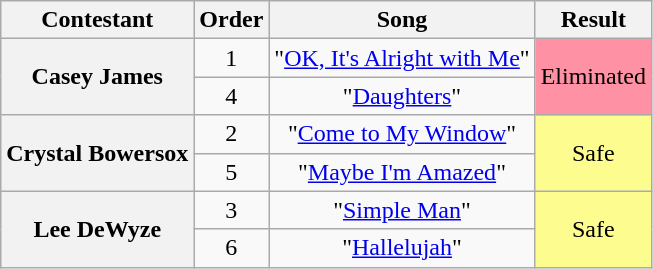<table class="wikitable unsortable" style="text-align:center;">
<tr>
<th scope="col">Contestant</th>
<th scope="col">Order</th>
<th scope="col">Song</th>
<th scope="col">Result</th>
</tr>
<tr>
<th scope="row" rowspan="2">Casey James</th>
<td>1</td>
<td>"<a href='#'>OK, It's Alright with Me</a>"</td>
<td rowspan="2" bgcolor="FF91A4">Eliminated</td>
</tr>
<tr>
<td>4</td>
<td>"<a href='#'>Daughters</a>"</td>
</tr>
<tr>
<th scope="row" rowspan="2">Crystal Bowersox</th>
<td>2</td>
<td>"<a href='#'>Come to My Window</a>"</td>
<td rowspan="2" style="background:#FDFC8F">Safe</td>
</tr>
<tr>
<td>5</td>
<td>"<a href='#'>Maybe I'm Amazed</a>"</td>
</tr>
<tr>
<th scope="row" rowspan="2">Lee DeWyze</th>
<td>3</td>
<td>"<a href='#'>Simple Man</a>"</td>
<td rowspan="2" style="background:#FDFC8F">Safe</td>
</tr>
<tr>
<td>6</td>
<td>"<a href='#'>Hallelujah</a>"</td>
</tr>
</table>
